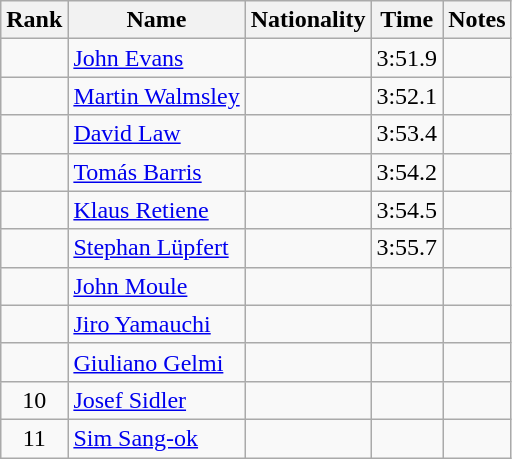<table class="wikitable sortable" style="text-align:center">
<tr>
<th>Rank</th>
<th>Name</th>
<th>Nationality</th>
<th>Time</th>
<th>Notes</th>
</tr>
<tr>
<td></td>
<td align=left><a href='#'>John Evans</a></td>
<td align=left></td>
<td>3:51.9</td>
<td></td>
</tr>
<tr>
<td></td>
<td align=left><a href='#'>Martin Walmsley</a></td>
<td align=left></td>
<td>3:52.1</td>
<td></td>
</tr>
<tr>
<td></td>
<td align=left><a href='#'>David Law</a></td>
<td align=left></td>
<td>3:53.4</td>
<td></td>
</tr>
<tr>
<td></td>
<td align=left><a href='#'>Tomás Barris</a></td>
<td align=left></td>
<td>3:54.2</td>
<td></td>
</tr>
<tr>
<td></td>
<td align=left><a href='#'>Klaus Retiene</a></td>
<td align=left></td>
<td>3:54.5</td>
<td></td>
</tr>
<tr>
<td></td>
<td align=left><a href='#'>Stephan Lüpfert</a></td>
<td align=left></td>
<td>3:55.7</td>
<td></td>
</tr>
<tr>
<td></td>
<td align=left><a href='#'>John Moule</a></td>
<td align=left></td>
<td></td>
<td></td>
</tr>
<tr>
<td></td>
<td align=left><a href='#'>Jiro Yamauchi</a></td>
<td align=left></td>
<td></td>
<td></td>
</tr>
<tr>
<td></td>
<td align=left><a href='#'>Giuliano Gelmi</a></td>
<td align=left></td>
<td></td>
<td></td>
</tr>
<tr>
<td>10</td>
<td align=left><a href='#'>Josef Sidler</a></td>
<td align=left></td>
<td></td>
<td></td>
</tr>
<tr>
<td>11</td>
<td align=left><a href='#'>Sim Sang-ok</a></td>
<td align=left></td>
<td></td>
<td></td>
</tr>
</table>
